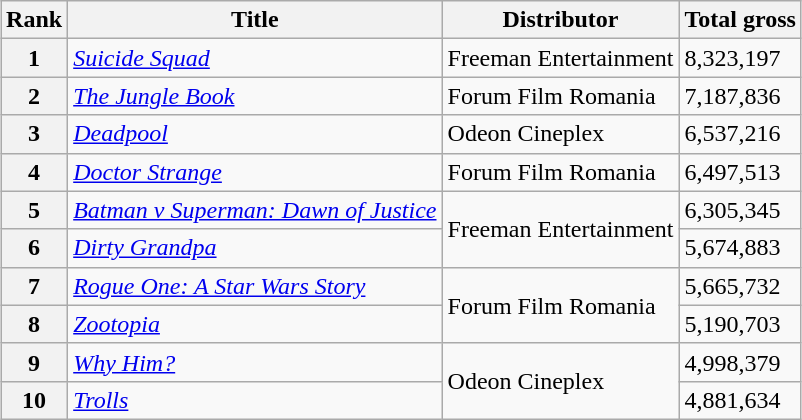<table class="wikitable sortable" style="margin:auto; margin:auto;">
<tr>
<th>Rank</th>
<th>Title</th>
<th>Distributor</th>
<th>Total gross</th>
</tr>
<tr>
<th style="text-align:center;">1</th>
<td><em><a href='#'>Suicide Squad</a></em></td>
<td>Freeman Entertainment</td>
<td>8,323,197</td>
</tr>
<tr>
<th style="text-align:center;">2</th>
<td><em><a href='#'>The Jungle Book</a></em></td>
<td>Forum Film Romania</td>
<td>7,187,836</td>
</tr>
<tr>
<th style="text-align:center;">3</th>
<td><em><a href='#'>Deadpool</a></em></td>
<td>Odeon Cineplex</td>
<td>6,537,216</td>
</tr>
<tr>
<th style="text-align:center;">4</th>
<td><em><a href='#'>Doctor Strange</a></em></td>
<td>Forum Film Romania</td>
<td>6,497,513</td>
</tr>
<tr>
<th style="text-align:center;">5</th>
<td><em><a href='#'>Batman v Superman: Dawn of Justice</a></em></td>
<td rowspan="2">Freeman Entertainment</td>
<td>6,305,345</td>
</tr>
<tr>
<th style="text-align:center;">6</th>
<td><em><a href='#'>Dirty Grandpa</a></em></td>
<td>5,674,883</td>
</tr>
<tr>
<th style="text-align:center;">7</th>
<td><em><a href='#'>Rogue One: A Star Wars Story</a></em></td>
<td rowspan="2">Forum Film Romania</td>
<td>5,665,732</td>
</tr>
<tr>
<th style="text-align:center;">8</th>
<td><em><a href='#'>Zootopia</a></em></td>
<td>5,190,703</td>
</tr>
<tr>
<th style="text-align:center;">9</th>
<td><em><a href='#'>Why Him?</a></em></td>
<td rowspan="2">Odeon Cineplex</td>
<td>4,998,379</td>
</tr>
<tr>
<th style="text-align:center;">10</th>
<td><em><a href='#'>Trolls</a></em></td>
<td>4,881,634</td>
</tr>
</table>
